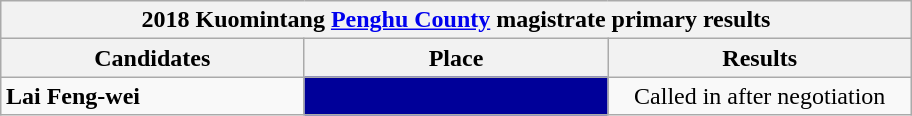<table class="wikitable collapsible" style="margin:1em auto;">
<tr>
<th colspan="5" width=600>2018 Kuomintang <a href='#'>Penghu County</a> magistrate primary results</th>
</tr>
<tr>
<th width=80>Candidates</th>
<th width=80>Place</th>
<th width=80>Results</th>
</tr>
<tr>
<td><strong>Lai Feng-wei</strong></td>
<td style="background: #000099; text-align:center"><strong></strong></td>
<td style="text-align:center">Called in after negotiation</td>
</tr>
</table>
